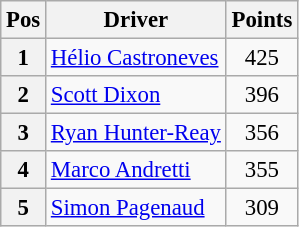<table class="wikitable" style="font-size: 95%;">
<tr>
<th>Pos</th>
<th>Driver</th>
<th>Points</th>
</tr>
<tr>
<th>1</th>
<td> <a href='#'>Hélio Castroneves</a></td>
<td style="text-align:center;">425</td>
</tr>
<tr>
<th>2</th>
<td> <a href='#'>Scott Dixon</a></td>
<td style="text-align:center;">396</td>
</tr>
<tr>
<th>3</th>
<td> <a href='#'>Ryan Hunter-Reay</a></td>
<td style="text-align:center;">356</td>
</tr>
<tr>
<th>4</th>
<td> <a href='#'>Marco Andretti</a></td>
<td style="text-align:center;">355</td>
</tr>
<tr>
<th>5</th>
<td> <a href='#'>Simon Pagenaud</a></td>
<td style="text-align:center;">309</td>
</tr>
</table>
